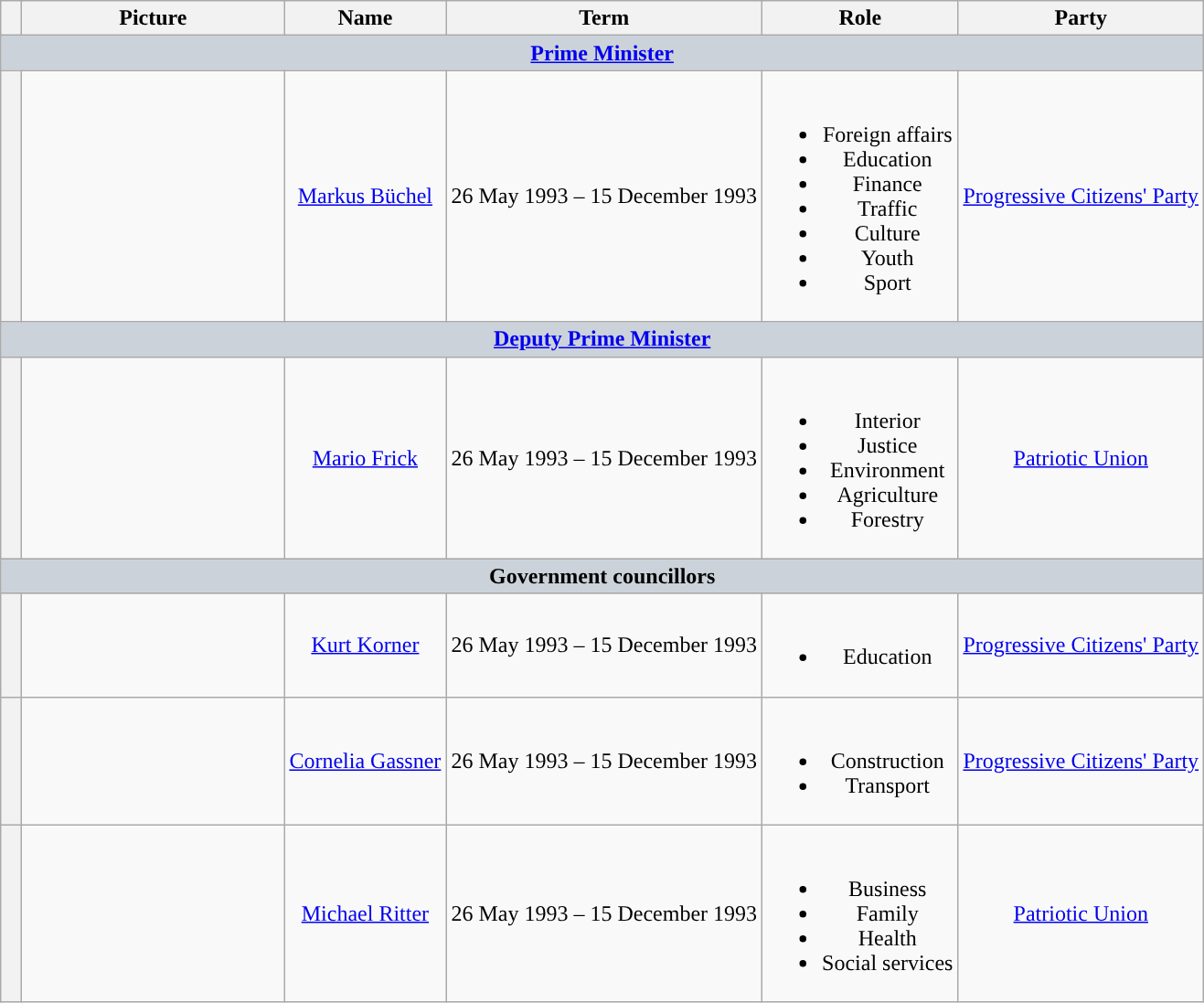<table class="wikitable" style="text-align:center">
<tr>
<th style="width: 0.5em"></th>
<th style="width: 11.5em">Picture</th>
<th>Name</th>
<th>Term</th>
<th>Role</th>
<th>Party</th>
</tr>
<tr>
<th colspan="7" style="background:#CCD2D9"><a href='#'>Prime Minister</a></th>
</tr>
<tr>
<th style="background:"></th>
<td></td>
<td><a href='#'>Markus Büchel</a></td>
<td style="text-align:left">26 May 1993 – 15 December 1993</td>
<td><br><ul><li>Foreign affairs</li><li>Education</li><li>Finance</li><li>Traffic</li><li>Culture</li><li>Youth</li><li>Sport</li></ul></td>
<td><a href='#'>Progressive Citizens' Party</a></td>
</tr>
<tr>
<th colspan="7" style="background:#CCD2D9"><a href='#'>Deputy Prime Minister</a></th>
</tr>
<tr>
<th style="background:"></th>
<td></td>
<td><a href='#'>Mario Frick</a></td>
<td style="text-align:left">26 May 1993 – 15 December 1993</td>
<td><br><ul><li>Interior</li><li>Justice</li><li>Environment</li><li>Agriculture</li><li>Forestry</li></ul></td>
<td><a href='#'>Patriotic Union</a></td>
</tr>
<tr>
<th colspan="7" style="background:#CCD2D9">Government councillors</th>
</tr>
<tr>
<th style="background:"></th>
<td></td>
<td><a href='#'>Kurt Korner</a></td>
<td style="text-align:left">26 May 1993 – 15 December 1993</td>
<td><br><ul><li>Education</li></ul></td>
<td><a href='#'>Progressive Citizens' Party</a></td>
</tr>
<tr>
<th style="background:"></th>
<td></td>
<td><a href='#'>Cornelia Gassner</a></td>
<td>26 May 1993 – 15 December 1993</td>
<td><br><ul><li>Construction</li><li>Transport</li></ul></td>
<td><a href='#'>Progressive Citizens' Party</a></td>
</tr>
<tr>
<th style="background:"></th>
<td></td>
<td><a href='#'>Michael Ritter</a></td>
<td>26 May 1993 – 15 December 1993</td>
<td><br><ul><li>Business</li><li>Family</li><li>Health</li><li>Social services</li></ul></td>
<td><a href='#'>Patriotic Union</a></td>
</tr>
</table>
